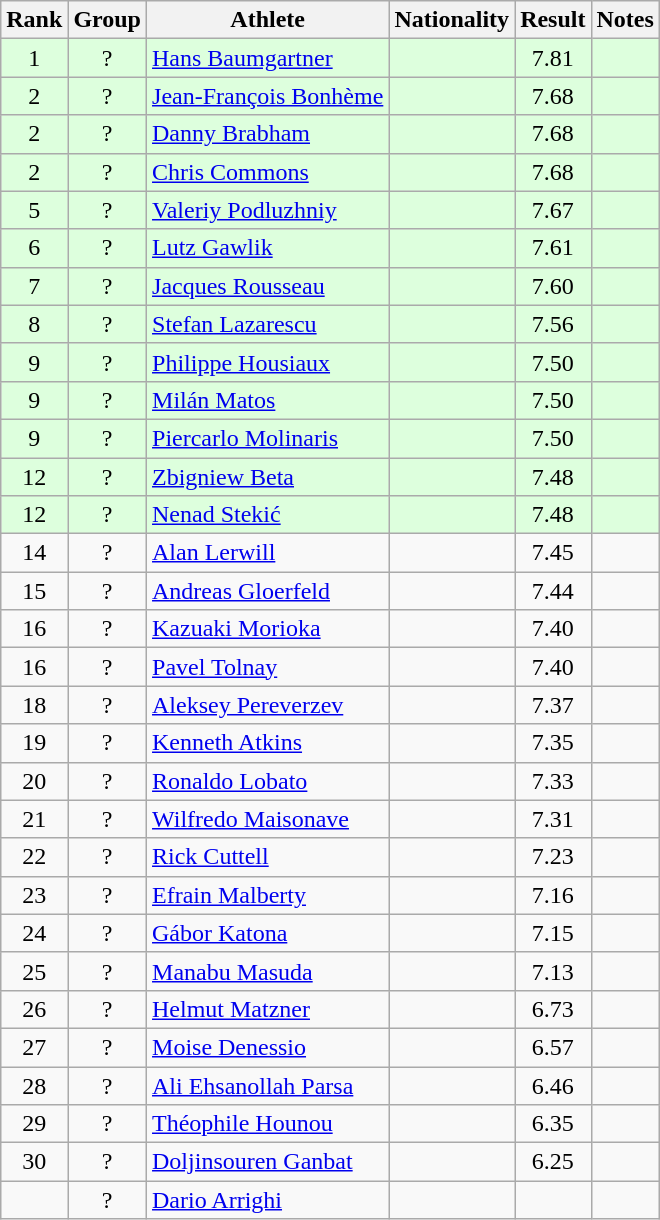<table class="wikitable sortable" style="text-align:center">
<tr>
<th>Rank</th>
<th>Group</th>
<th>Athlete</th>
<th>Nationality</th>
<th>Result</th>
<th>Notes</th>
</tr>
<tr bgcolor=ddffdd>
<td>1</td>
<td>?</td>
<td align=left><a href='#'>Hans Baumgartner</a></td>
<td align=left></td>
<td>7.81</td>
<td></td>
</tr>
<tr bgcolor=ddffdd>
<td>2</td>
<td>?</td>
<td align=left><a href='#'>Jean-François Bonhème</a></td>
<td align=left></td>
<td>7.68</td>
<td></td>
</tr>
<tr bgcolor=ddffdd>
<td>2</td>
<td>?</td>
<td align=left><a href='#'>Danny Brabham</a></td>
<td align=left></td>
<td>7.68</td>
<td></td>
</tr>
<tr bgcolor=ddffdd>
<td>2</td>
<td>?</td>
<td align=left><a href='#'>Chris Commons</a></td>
<td align=left></td>
<td>7.68</td>
<td></td>
</tr>
<tr bgcolor=ddffdd>
<td>5</td>
<td>?</td>
<td align=left><a href='#'>Valeriy Podluzhniy</a></td>
<td align=left></td>
<td>7.67</td>
<td></td>
</tr>
<tr bgcolor=ddffdd>
<td>6</td>
<td>?</td>
<td align=left><a href='#'>Lutz Gawlik</a></td>
<td align=left></td>
<td>7.61</td>
<td></td>
</tr>
<tr bgcolor=ddffdd>
<td>7</td>
<td>?</td>
<td align=left><a href='#'>Jacques Rousseau</a></td>
<td align=left></td>
<td>7.60</td>
<td></td>
</tr>
<tr bgcolor=ddffdd>
<td>8</td>
<td>?</td>
<td align=left><a href='#'>Stefan Lazarescu</a></td>
<td align=left></td>
<td>7.56</td>
<td></td>
</tr>
<tr bgcolor=ddffdd>
<td>9</td>
<td>?</td>
<td align=left><a href='#'>Philippe Housiaux</a></td>
<td align=left></td>
<td>7.50</td>
<td></td>
</tr>
<tr bgcolor=ddffdd>
<td>9</td>
<td>?</td>
<td align=left><a href='#'>Milán Matos</a></td>
<td align=left></td>
<td>7.50</td>
<td></td>
</tr>
<tr bgcolor=ddffdd>
<td>9</td>
<td>?</td>
<td align=left><a href='#'>Piercarlo Molinaris</a></td>
<td align=left></td>
<td>7.50</td>
<td></td>
</tr>
<tr bgcolor=ddffdd>
<td>12</td>
<td>?</td>
<td align=left><a href='#'>Zbigniew Beta</a></td>
<td align=left></td>
<td>7.48</td>
<td></td>
</tr>
<tr bgcolor=ddffdd>
<td>12</td>
<td>?</td>
<td align=left><a href='#'>Nenad Stekić</a></td>
<td align=left></td>
<td>7.48</td>
<td></td>
</tr>
<tr>
<td>14</td>
<td>?</td>
<td align=left><a href='#'>Alan Lerwill</a></td>
<td align=left></td>
<td>7.45</td>
<td></td>
</tr>
<tr>
<td>15</td>
<td>?</td>
<td align=left><a href='#'>Andreas Gloerfeld</a></td>
<td align=left></td>
<td>7.44</td>
<td></td>
</tr>
<tr>
<td>16</td>
<td>?</td>
<td align=left><a href='#'>Kazuaki Morioka</a></td>
<td align=left></td>
<td>7.40</td>
<td></td>
</tr>
<tr>
<td>16</td>
<td>?</td>
<td align=left><a href='#'>Pavel Tolnay</a></td>
<td align=left></td>
<td>7.40</td>
<td></td>
</tr>
<tr>
<td>18</td>
<td>?</td>
<td align=left><a href='#'>Aleksey Pereverzev</a></td>
<td align=left></td>
<td>7.37</td>
<td></td>
</tr>
<tr>
<td>19</td>
<td>?</td>
<td align=left><a href='#'>Kenneth Atkins</a></td>
<td align=left></td>
<td>7.35</td>
<td></td>
</tr>
<tr>
<td>20</td>
<td>?</td>
<td align=left><a href='#'>Ronaldo Lobato</a></td>
<td align=left></td>
<td>7.33</td>
<td></td>
</tr>
<tr>
<td>21</td>
<td>?</td>
<td align=left><a href='#'>Wilfredo Maisonave</a></td>
<td align=left></td>
<td>7.31</td>
<td></td>
</tr>
<tr>
<td>22</td>
<td>?</td>
<td align=left><a href='#'>Rick Cuttell</a></td>
<td align=left></td>
<td>7.23</td>
<td></td>
</tr>
<tr>
<td>23</td>
<td>?</td>
<td align=left><a href='#'>Efrain Malberty</a></td>
<td align=left></td>
<td>7.16</td>
<td></td>
</tr>
<tr>
<td>24</td>
<td>?</td>
<td align=left><a href='#'>Gábor Katona</a></td>
<td align=left></td>
<td>7.15</td>
<td></td>
</tr>
<tr>
<td>25</td>
<td>?</td>
<td align=left><a href='#'>Manabu Masuda</a></td>
<td align=left></td>
<td>7.13</td>
<td></td>
</tr>
<tr>
<td>26</td>
<td>?</td>
<td align=left><a href='#'>Helmut Matzner</a></td>
<td align=left></td>
<td>6.73</td>
<td></td>
</tr>
<tr>
<td>27</td>
<td>?</td>
<td align=left><a href='#'>Moise Denessio</a></td>
<td align=left></td>
<td>6.57</td>
<td></td>
</tr>
<tr>
<td>28</td>
<td>?</td>
<td align=left><a href='#'>Ali Ehsanollah Parsa</a></td>
<td align=left></td>
<td>6.46</td>
<td></td>
</tr>
<tr>
<td>29</td>
<td>?</td>
<td align=left><a href='#'>Théophile Hounou</a></td>
<td align=left></td>
<td>6.35</td>
<td></td>
</tr>
<tr>
<td>30</td>
<td>?</td>
<td align=left><a href='#'>Doljinsouren Ganbat</a></td>
<td align=left></td>
<td>6.25</td>
<td></td>
</tr>
<tr>
<td></td>
<td>?</td>
<td align=left><a href='#'>Dario Arrighi</a></td>
<td align=left></td>
<td></td>
<td></td>
</tr>
</table>
